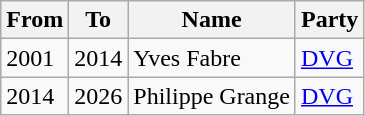<table class="wikitable">
<tr>
<th>From</th>
<th>To</th>
<th>Name</th>
<th>Party</th>
</tr>
<tr>
<td>2001</td>
<td>2014</td>
<td>Yves Fabre</td>
<td><a href='#'>DVG</a></td>
</tr>
<tr>
<td>2014</td>
<td>2026</td>
<td>Philippe Grange</td>
<td><a href='#'>DVG</a></td>
</tr>
</table>
